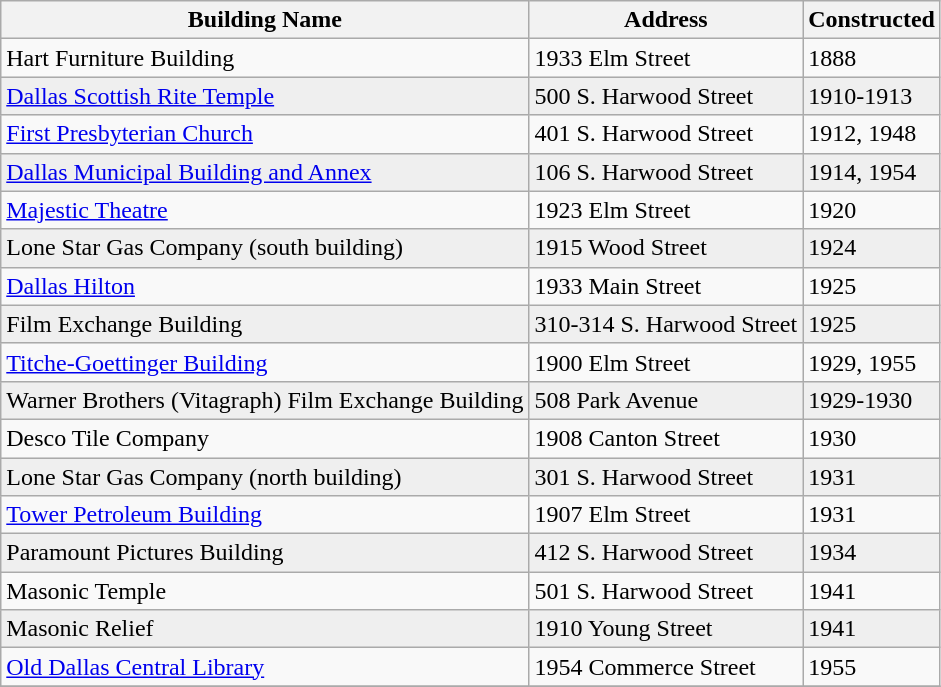<table class="wikitable">
<tr>
<th>Building Name</th>
<th>Address</th>
<th>Constructed</th>
</tr>
<tr>
<td>Hart Furniture Building</td>
<td>1933 Elm Street</td>
<td>1888</td>
</tr>
<tr bgcolor="efefef">
<td><a href='#'>Dallas Scottish Rite Temple</a></td>
<td>500 S. Harwood Street</td>
<td>1910-1913</td>
</tr>
<tr>
<td><a href='#'>First Presbyterian Church</a></td>
<td>401 S. Harwood Street</td>
<td>1912, 1948</td>
</tr>
<tr bgcolor="efefef">
<td><a href='#'>Dallas Municipal Building and Annex</a></td>
<td>106 S. Harwood Street</td>
<td>1914, 1954</td>
</tr>
<tr>
<td><a href='#'>Majestic Theatre</a></td>
<td>1923 Elm Street</td>
<td>1920</td>
</tr>
<tr bgcolor="efefef">
<td>Lone Star Gas Company (south building)</td>
<td>1915 Wood Street</td>
<td>1924</td>
</tr>
<tr>
<td><a href='#'>Dallas Hilton</a></td>
<td>1933 Main Street</td>
<td>1925</td>
</tr>
<tr bgcolor="efefef">
<td>Film Exchange Building</td>
<td>310-314 S. Harwood Street</td>
<td>1925</td>
</tr>
<tr>
<td><a href='#'>Titche-Goettinger Building</a></td>
<td>1900 Elm Street</td>
<td>1929, 1955</td>
</tr>
<tr bgcolor="efefef">
<td>Warner Brothers (Vitagraph) Film Exchange Building</td>
<td>508 Park Avenue</td>
<td>1929-1930</td>
</tr>
<tr>
<td>Desco Tile Company</td>
<td>1908 Canton Street</td>
<td>1930</td>
</tr>
<tr bgcolor="efefef">
<td>Lone Star Gas Company (north building)</td>
<td>301 S. Harwood Street</td>
<td>1931</td>
</tr>
<tr>
<td><a href='#'>Tower Petroleum Building</a></td>
<td>1907 Elm Street</td>
<td>1931</td>
</tr>
<tr bgcolor="efefef">
<td>Paramount Pictures Building</td>
<td>412 S. Harwood Street</td>
<td>1934</td>
</tr>
<tr>
<td>Masonic Temple</td>
<td>501 S. Harwood Street</td>
<td>1941</td>
</tr>
<tr bgcolor="efefef">
<td>Masonic Relief</td>
<td>1910 Young Street</td>
<td>1941</td>
</tr>
<tr>
<td><a href='#'>Old Dallas Central Library</a></td>
<td>1954 Commerce Street</td>
<td>1955</td>
</tr>
<tr>
</tr>
</table>
